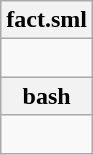<table class="wikitable">
<tr>
<th>fact.sml</th>
</tr>
<tr>
<td><br></td>
</tr>
<tr>
<th>bash</th>
</tr>
<tr>
<td><br></td>
</tr>
</table>
